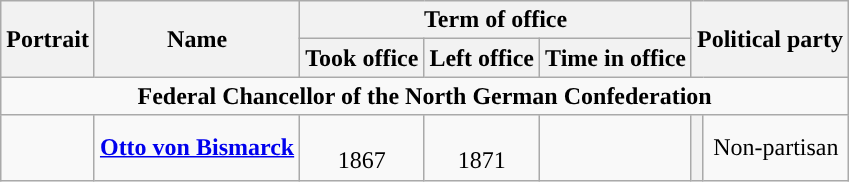<table class="wikitable" style="text-align:center">
<tr>
<th rowspan=2 scope="col" class=unsortable>Portrait</th>
<th rowspan=2>Name<br></th>
<th colspan=3>Term of office</th>
<th colspan=2 rowspan=2>Political party</th>
</tr>
<tr>
<th>Took office</th>
<th>Left office</th>
<th>Time in office</th>
</tr>
<tr>
<td colspan="7"><strong>Federal Chancellor of the North German Confederation</strong></td>
</tr>
<tr>
<td></td>
<td><strong><a href='#'>Otto von Bismarck</a></strong><br></td>
<td><br>1867</td>
<td><br>1871</td>
<td><small></small></td>
<th style="background:"></th>
<td>Non-partisan</td>
</tr>
</table>
